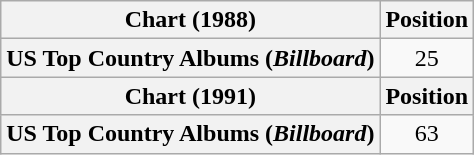<table class="wikitable plainrowheaders" style="text-align:center">
<tr>
<th scope="col">Chart (1988)</th>
<th scope="col">Position</th>
</tr>
<tr>
<th scope="row">US Top Country Albums (<em>Billboard</em>)</th>
<td>25</td>
</tr>
<tr>
<th scope="col">Chart (1991)</th>
<th scope="col">Position</th>
</tr>
<tr>
<th scope="row">US Top Country Albums (<em>Billboard</em>)</th>
<td>63</td>
</tr>
</table>
